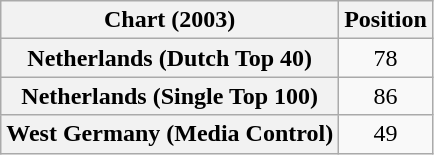<table class="wikitable sortable plainrowheaders" style="text-align:center">
<tr>
<th scope="col">Chart (2003)</th>
<th scope="col">Position</th>
</tr>
<tr>
<th scope="row">Netherlands (Dutch Top 40)</th>
<td>78</td>
</tr>
<tr>
<th scope="row">Netherlands (Single Top 100)</th>
<td>86</td>
</tr>
<tr>
<th scope="row">West Germany (Media Control)</th>
<td>49</td>
</tr>
</table>
